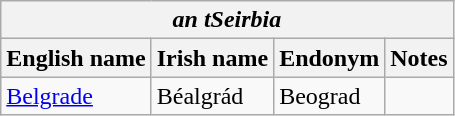<table class="wikitable sortable">
<tr>
<th colspan="4"> <em>an tSeirbia</em></th>
</tr>
<tr>
<th>English name</th>
<th>Irish name</th>
<th>Endonym</th>
<th>Notes</th>
</tr>
<tr>
<td><a href='#'>Belgrade</a></td>
<td>Béalgrád</td>
<td>Beograd</td>
<td></td>
</tr>
</table>
